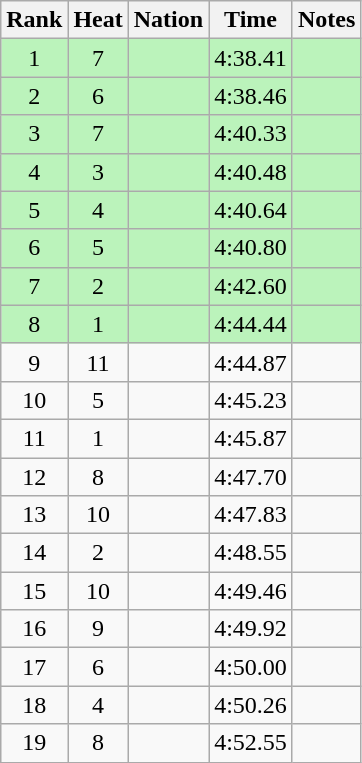<table class="wikitable sortable" style="text-align:center">
<tr>
<th>Rank</th>
<th>Heat</th>
<th>Nation</th>
<th>Time</th>
<th>Notes</th>
</tr>
<tr bgcolor=bbf3bb>
<td>1</td>
<td>7</td>
<td align=left></td>
<td>4:38.41</td>
<td></td>
</tr>
<tr bgcolor=bbf3bb>
<td>2</td>
<td>6</td>
<td align=left></td>
<td>4:38.46</td>
<td></td>
</tr>
<tr bgcolor=bbf3bb>
<td>3</td>
<td>7</td>
<td align=left></td>
<td>4:40.33</td>
<td></td>
</tr>
<tr bgcolor=bbf3bb>
<td>4</td>
<td>3</td>
<td align=left></td>
<td>4:40.48</td>
<td></td>
</tr>
<tr bgcolor=bbf3bb>
<td>5</td>
<td>4</td>
<td align=left></td>
<td>4:40.64</td>
<td></td>
</tr>
<tr bgcolor=bbf3bb>
<td>6</td>
<td>5</td>
<td align=left></td>
<td>4:40.80</td>
<td></td>
</tr>
<tr bgcolor=bbf3bb>
<td>7</td>
<td>2</td>
<td align=left></td>
<td>4:42.60</td>
<td></td>
</tr>
<tr bgcolor=bbf3bb>
<td>8</td>
<td>1</td>
<td align=left></td>
<td>4:44.44</td>
<td></td>
</tr>
<tr>
<td>9</td>
<td>11</td>
<td align=left></td>
<td>4:44.87</td>
<td></td>
</tr>
<tr>
<td>10</td>
<td>5</td>
<td align=left></td>
<td>4:45.23</td>
<td></td>
</tr>
<tr>
<td>11</td>
<td>1</td>
<td align=left></td>
<td>4:45.87</td>
<td></td>
</tr>
<tr>
<td>12</td>
<td>8</td>
<td align=left></td>
<td>4:47.70</td>
<td></td>
</tr>
<tr>
<td>13</td>
<td>10</td>
<td align=left></td>
<td>4:47.83</td>
<td></td>
</tr>
<tr>
<td>14</td>
<td>2</td>
<td align=left></td>
<td>4:48.55</td>
<td></td>
</tr>
<tr>
<td>15</td>
<td>10</td>
<td align=left></td>
<td>4:49.46</td>
<td></td>
</tr>
<tr>
<td>16</td>
<td>9</td>
<td align=left></td>
<td>4:49.92</td>
<td></td>
</tr>
<tr>
<td>17</td>
<td>6</td>
<td align=left></td>
<td>4:50.00</td>
<td></td>
</tr>
<tr>
<td>18</td>
<td>4</td>
<td align=left></td>
<td>4:50.26</td>
<td></td>
</tr>
<tr>
<td>19</td>
<td>8</td>
<td align=left></td>
<td>4:52.55</td>
<td></td>
</tr>
</table>
